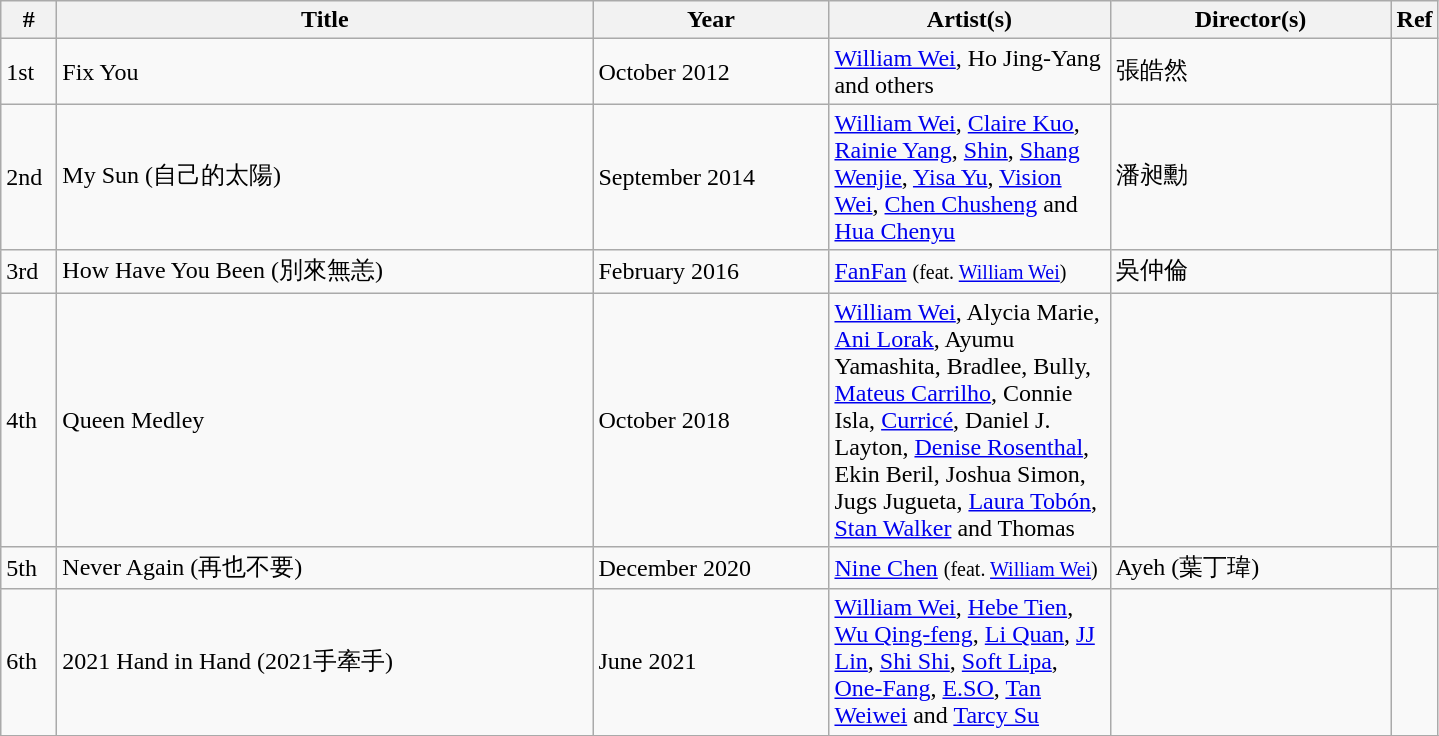<table class="wikitable plainrowheaders">
<tr>
<th width="30px">#</th>
<th width="350px">Title</th>
<th width="150px">Year</th>
<th width="180px" style="text-align:center;">Artist(s)</th>
<th width="180px">Director(s)</th>
<th>Ref</th>
</tr>
<tr>
<td>1st</td>
<td>Fix You</td>
<td>October 2012</td>
<td><a href='#'>William Wei</a>, Ho Jing-Yang and others</td>
<td>張皓然</td>
<td></td>
</tr>
<tr>
<td>2nd</td>
<td>My Sun (自己的太陽)</td>
<td>September 2014</td>
<td><a href='#'>William Wei</a>, <a href='#'>Claire Kuo</a>, <a href='#'>Rainie Yang</a>, <a href='#'>Shin</a>, <a href='#'>Shang Wenjie</a>, <a href='#'>Yisa Yu</a>, <a href='#'>Vision Wei</a>, <a href='#'>Chen Chusheng</a> and <a href='#'>Hua Chenyu</a></td>
<td>潘昶勳</td>
<td></td>
</tr>
<tr>
<td>3rd</td>
<td>How Have You Been (別來無恙)</td>
<td>February 2016</td>
<td><a href='#'>FanFan</a> <small>(feat. <a href='#'>William Wei</a>)</small></td>
<td>吳仲倫</td>
<td></td>
</tr>
<tr>
<td>4th</td>
<td>Queen Medley</td>
<td>October 2018</td>
<td><a href='#'>William Wei</a>, Alycia Marie, <a href='#'>Ani Lorak</a>, Ayumu Yamashita, Bradlee, Bully, <a href='#'>Mateus Carrilho</a>, Connie Isla, <a href='#'>Curricé</a>, Daniel J. Layton, <a href='#'>Denise Rosenthal</a>, Ekin Beril, Joshua Simon, Jugs Jugueta, <a href='#'>Laura Tobón</a>, <a href='#'>Stan Walker</a> and Thomas</td>
<td></td>
<td></td>
</tr>
<tr>
<td>5th</td>
<td>Never Again (再也不要)</td>
<td>December 2020</td>
<td><a href='#'>Nine Chen</a> <small>(feat. <a href='#'>William Wei</a>)</small></td>
<td>Ayeh (葉丁瑋)</td>
<td></td>
</tr>
<tr>
<td>6th</td>
<td>2021 Hand in Hand (2021手牽手)</td>
<td>June 2021</td>
<td><a href='#'>William Wei</a>, <a href='#'>Hebe Tien</a>, <a href='#'>Wu Qing-feng</a>, <a href='#'>Li Quan</a>, <a href='#'>JJ Lin</a>, <a href='#'>Shi Shi</a>, <a href='#'>Soft Lipa</a>, <a href='#'>One-Fang</a>, <a href='#'>E.SO</a>, <a href='#'>Tan Weiwei</a> and <a href='#'>Tarcy Su</a></td>
<td></td>
<td></td>
</tr>
<tr>
</tr>
</table>
